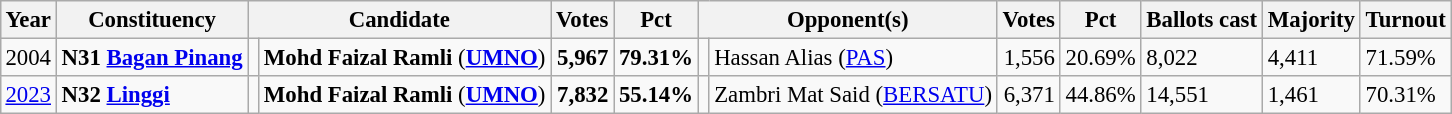<table class="wikitable" style="margin:0.5em ; font-size:95%">
<tr>
<th>Year</th>
<th>Constituency</th>
<th colspan=2>Candidate</th>
<th>Votes</th>
<th>Pct</th>
<th colspan=2>Opponent(s)</th>
<th>Votes</th>
<th>Pct</th>
<th>Ballots cast</th>
<th>Majority</th>
<th>Turnout</th>
</tr>
<tr>
<td>2004</td>
<td><strong>N31 <a href='#'>Bagan Pinang</a></strong></td>
<td></td>
<td><strong>Mohd Faizal Ramli</strong> (<a href='#'><strong>UMNO</strong></a>)</td>
<td align=right><strong>5,967</strong></td>
<td><strong>79.31%</strong></td>
<td></td>
<td>Hassan Alias (<a href='#'>PAS</a>)</td>
<td align=right>1,556</td>
<td>20.69%</td>
<td>8,022</td>
<td>4,411</td>
<td>71.59%</td>
</tr>
<tr>
<td><a href='#'>2023</a></td>
<td><strong>N32 <a href='#'>Linggi</a></strong></td>
<td></td>
<td><strong>Mohd Faizal Ramli</strong> (<a href='#'><strong>UMNO</strong></a>)</td>
<td align=right><strong>7,832</strong></td>
<td><strong>55.14%</strong></td>
<td bgcolor=></td>
<td>Zambri Mat Said (<a href='#'>BERSATU</a>)</td>
<td align=right>6,371</td>
<td>44.86%</td>
<td>14,551</td>
<td>1,461</td>
<td>70.31%</td>
</tr>
</table>
